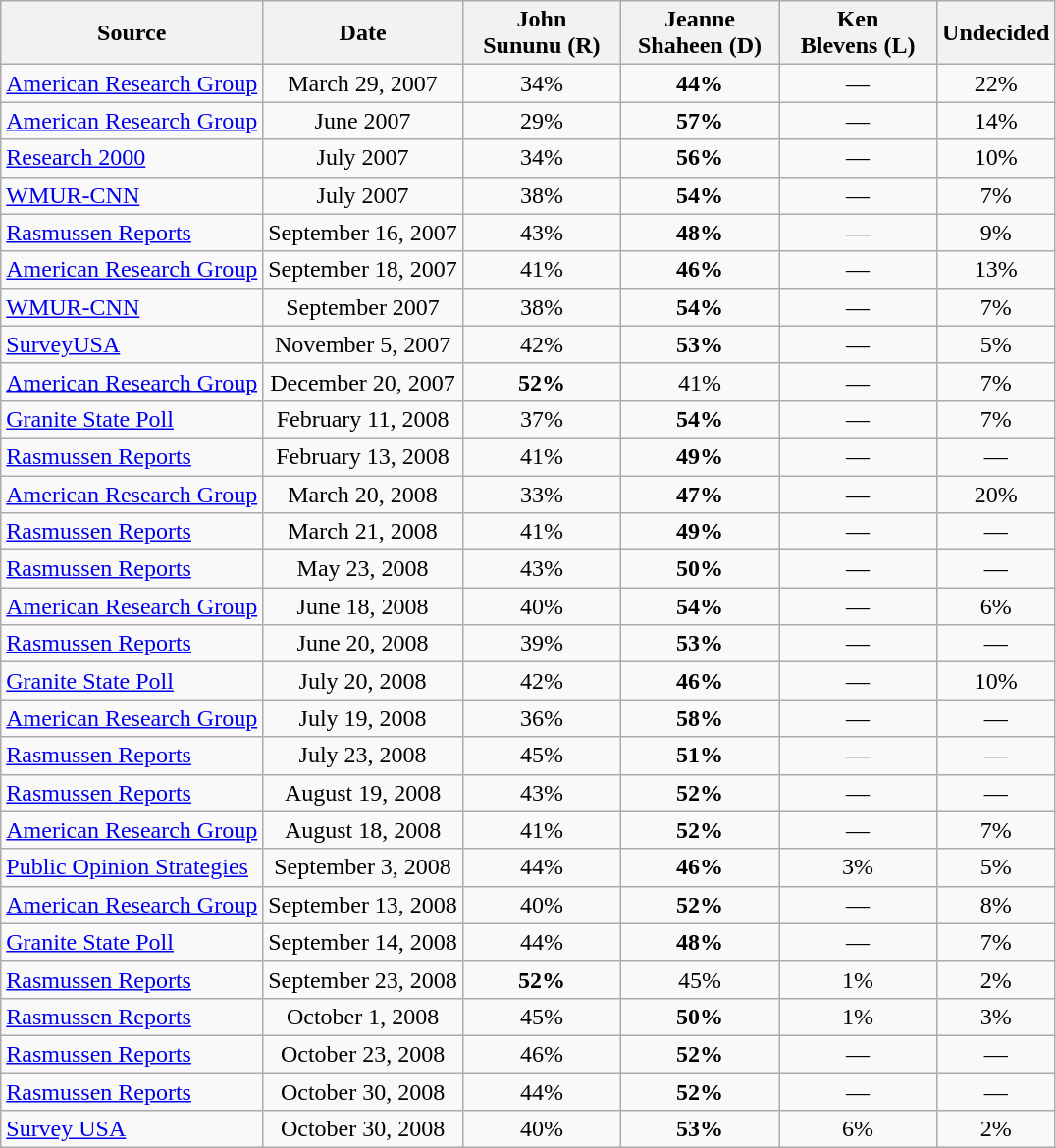<table class="wikitable" style="text-align:center">
<tr>
<th>Source</th>
<th>Date</th>
<th style="width:100px;">John<br>Sununu (R)</th>
<th style="width:100px;">Jeanne<br>Shaheen (D)</th>
<th style="width:100px;">Ken<br>Blevens (L)</th>
<th>Undecided</th>
</tr>
<tr>
<td align=left><a href='#'>American Research Group</a></td>
<td>March 29, 2007</td>
<td>34%</td>
<td><strong>44%</strong></td>
<td>––</td>
<td>22%</td>
</tr>
<tr>
<td align=left><a href='#'>American Research Group</a></td>
<td>June 2007</td>
<td>29%</td>
<td><strong>57%</strong></td>
<td>––</td>
<td>14%</td>
</tr>
<tr>
<td align=left><a href='#'>Research 2000</a></td>
<td>July 2007</td>
<td>34%</td>
<td><strong>56%</strong></td>
<td>––</td>
<td>10%</td>
</tr>
<tr>
<td align=left><a href='#'>WMUR-CNN</a></td>
<td>July 2007</td>
<td>38%</td>
<td><strong>54%</strong></td>
<td>––</td>
<td>7%</td>
</tr>
<tr>
<td align=left><a href='#'>Rasmussen Reports</a></td>
<td>September 16, 2007</td>
<td>43%</td>
<td><strong>48%</strong></td>
<td>––</td>
<td>9%</td>
</tr>
<tr>
<td align=left><a href='#'>American Research Group</a></td>
<td>September 18, 2007</td>
<td>41%</td>
<td><strong>46%</strong></td>
<td>––</td>
<td>13%</td>
</tr>
<tr>
<td align=left><a href='#'>WMUR-CNN</a></td>
<td>September 2007</td>
<td>38%</td>
<td><strong>54%</strong></td>
<td>––</td>
<td>7%</td>
</tr>
<tr>
<td align=left><a href='#'>SurveyUSA</a></td>
<td>November 5, 2007</td>
<td>42%</td>
<td><strong>53%</strong></td>
<td>––</td>
<td>5%</td>
</tr>
<tr>
<td align=left><a href='#'>American Research Group</a></td>
<td>December 20, 2007</td>
<td><strong>52%</strong></td>
<td>41%</td>
<td>––</td>
<td>7%</td>
</tr>
<tr>
<td align=left><a href='#'>Granite State Poll</a></td>
<td>February 11, 2008</td>
<td>37%</td>
<td><strong>54%</strong></td>
<td>––</td>
<td>7%</td>
</tr>
<tr>
<td align=left><a href='#'>Rasmussen Reports</a></td>
<td>February 13, 2008</td>
<td>41%</td>
<td><strong>49%</strong></td>
<td>––</td>
<td>––</td>
</tr>
<tr>
<td align=left><a href='#'>American Research Group</a></td>
<td>March 20, 2008</td>
<td>33%</td>
<td><strong>47%</strong></td>
<td>––</td>
<td>20%</td>
</tr>
<tr>
<td align=left><a href='#'>Rasmussen Reports</a></td>
<td>March 21, 2008</td>
<td>41%</td>
<td><strong>49%</strong></td>
<td>––</td>
<td>––</td>
</tr>
<tr>
<td align=left><a href='#'>Rasmussen Reports</a></td>
<td>May 23, 2008</td>
<td>43%</td>
<td><strong>50%</strong></td>
<td>––</td>
<td>––</td>
</tr>
<tr>
<td align=left><a href='#'>American Research Group</a></td>
<td>June 18, 2008</td>
<td>40%</td>
<td><strong>54%</strong></td>
<td>––</td>
<td>6%</td>
</tr>
<tr>
<td align=left><a href='#'>Rasmussen Reports</a></td>
<td>June 20, 2008</td>
<td>39%</td>
<td><strong>53%</strong></td>
<td>––</td>
<td>––</td>
</tr>
<tr>
<td align=left><a href='#'>Granite State Poll</a></td>
<td>July 20, 2008</td>
<td>42%</td>
<td><strong>46%</strong></td>
<td>––</td>
<td>10%</td>
</tr>
<tr>
<td align=left><a href='#'>American Research Group</a></td>
<td>July 19, 2008</td>
<td>36%</td>
<td><strong>58%</strong></td>
<td>––</td>
<td>––</td>
</tr>
<tr>
<td align=left><a href='#'>Rasmussen Reports</a></td>
<td>July 23, 2008</td>
<td>45%</td>
<td><strong>51%</strong></td>
<td>––</td>
<td>––</td>
</tr>
<tr>
<td align=left><a href='#'>Rasmussen Reports</a></td>
<td>August 19, 2008</td>
<td>43%</td>
<td><strong>52%</strong></td>
<td>––</td>
<td>––</td>
</tr>
<tr>
<td align=left><a href='#'>American Research Group</a></td>
<td>August 18, 2008</td>
<td>41%</td>
<td><strong>52%</strong></td>
<td>––</td>
<td>7%</td>
</tr>
<tr>
<td align=left><a href='#'>Public Opinion Strategies</a></td>
<td>September 3, 2008</td>
<td>44%</td>
<td><strong>46%</strong></td>
<td>3%</td>
<td>5%</td>
</tr>
<tr>
<td align=left><a href='#'>American Research Group</a></td>
<td>September 13, 2008</td>
<td>40%</td>
<td><strong>52%</strong></td>
<td>––</td>
<td>8%</td>
</tr>
<tr>
<td align=left><a href='#'>Granite State Poll</a></td>
<td>September 14, 2008</td>
<td>44%</td>
<td><strong>48%</strong></td>
<td>––</td>
<td>7%</td>
</tr>
<tr>
<td align=left><a href='#'>Rasmussen Reports</a></td>
<td>September 23, 2008</td>
<td><strong>52%</strong></td>
<td>45%</td>
<td>1%</td>
<td>2%</td>
</tr>
<tr>
<td align=left><a href='#'>Rasmussen Reports</a></td>
<td>October 1, 2008</td>
<td>45%</td>
<td><strong>50%</strong></td>
<td>1%</td>
<td>3%</td>
</tr>
<tr>
<td align=left><a href='#'>Rasmussen Reports</a></td>
<td>October 23, 2008</td>
<td>46%</td>
<td><strong>52%</strong></td>
<td>––</td>
<td>––</td>
</tr>
<tr>
<td align=left><a href='#'>Rasmussen Reports</a></td>
<td>October 30, 2008</td>
<td>44%</td>
<td><strong>52%</strong></td>
<td>––</td>
<td>––</td>
</tr>
<tr>
<td align=left><a href='#'>Survey USA</a></td>
<td>October 30, 2008</td>
<td>40%</td>
<td><strong>53%</strong></td>
<td>6%</td>
<td>2%</td>
</tr>
</table>
